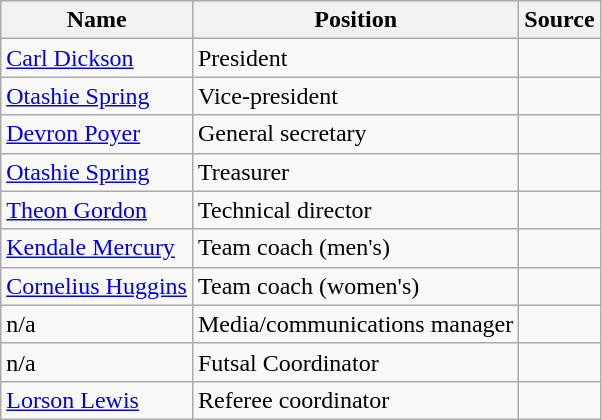<table class="wikitable">
<tr>
<th>Name</th>
<th>Position</th>
<th>Source</th>
</tr>
<tr>
<td> <a href='#'>Carl Dickson</a></td>
<td>President</td>
<td></td>
</tr>
<tr>
<td> <a href='#'>Otashie Spring</a></td>
<td>Vice-president</td>
<td></td>
</tr>
<tr>
<td> <a href='#'>Devron Poyer</a></td>
<td>General secretary</td>
<td></td>
</tr>
<tr>
<td> <a href='#'>Otashie Spring</a></td>
<td>Treasurer</td>
<td></td>
</tr>
<tr>
<td> <a href='#'>Theon Gordon</a></td>
<td>Technical director</td>
<td></td>
</tr>
<tr>
<td> <a href='#'>Kendale Mercury</a></td>
<td>Team coach (men's)</td>
<td></td>
</tr>
<tr>
<td> <a href='#'>Cornelius Huggins</a></td>
<td>Team coach (women's)</td>
<td></td>
</tr>
<tr>
<td>n/a</td>
<td>Media/communications manager</td>
<td></td>
</tr>
<tr>
<td>n/a</td>
<td>Futsal Coordinator</td>
<td></td>
</tr>
<tr>
<td> <a href='#'>Lorson Lewis</a></td>
<td>Referee coordinator</td>
<td></td>
</tr>
</table>
